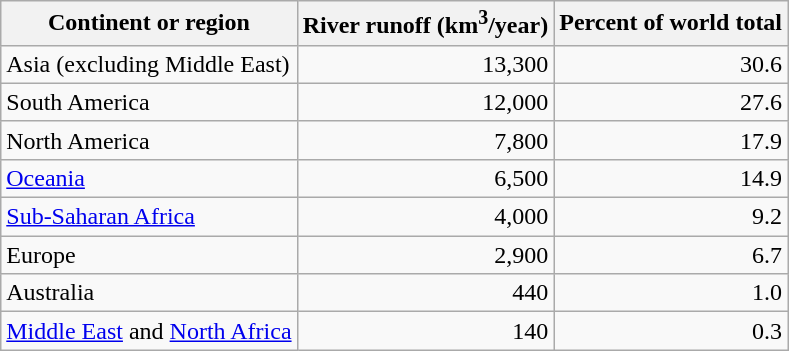<table class="wikitable sortable">
<tr>
<th>Continent or region</th>
<th>River runoff (km<sup>3</sup>/year)</th>
<th>Percent of world total</th>
</tr>
<tr>
<td>Asia (excluding Middle East)</td>
<td align="right">13,300</td>
<td align="right">30.6</td>
</tr>
<tr>
<td>South America</td>
<td align="right">12,000</td>
<td align="right">27.6</td>
</tr>
<tr>
<td>North America</td>
<td align="right">7,800</td>
<td align="right">17.9</td>
</tr>
<tr>
<td><a href='#'>Oceania</a></td>
<td align="right">6,500</td>
<td align="right">14.9</td>
</tr>
<tr>
<td><a href='#'>Sub-Saharan Africa</a></td>
<td align="right">4,000</td>
<td align="right">9.2</td>
</tr>
<tr>
<td>Europe</td>
<td align="right">2,900</td>
<td align="right">6.7</td>
</tr>
<tr>
<td>Australia</td>
<td align="right">440</td>
<td align="right">1.0</td>
</tr>
<tr>
<td><a href='#'>Middle East</a> and <a href='#'>North Africa</a></td>
<td align="right">140</td>
<td align="right">0.3</td>
</tr>
</table>
